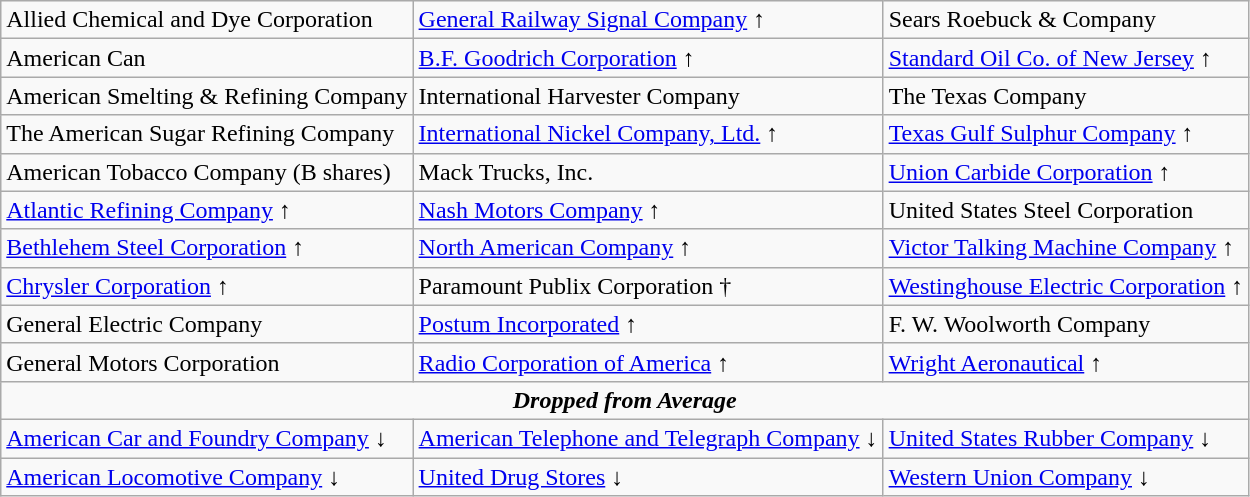<table class="wikitable" border="1">
<tr>
<td>Allied Chemical and Dye Corporation</td>
<td><a href='#'>General Railway Signal Company</a> ↑</td>
<td>Sears Roebuck & Company</td>
</tr>
<tr>
<td>American Can</td>
<td><a href='#'>B.F. Goodrich Corporation</a> ↑</td>
<td><a href='#'>Standard Oil Co. of New Jersey</a> ↑</td>
</tr>
<tr>
<td>American Smelting & Refining Company</td>
<td>International Harvester Company</td>
<td>The Texas Company</td>
</tr>
<tr>
<td>The American Sugar Refining Company</td>
<td><a href='#'>International Nickel Company, Ltd.</a> ↑</td>
<td><a href='#'>Texas Gulf Sulphur Company</a> ↑</td>
</tr>
<tr>
<td>American Tobacco Company (B shares)</td>
<td>Mack Trucks, Inc.</td>
<td><a href='#'>Union Carbide Corporation</a> ↑</td>
</tr>
<tr>
<td><a href='#'>Atlantic Refining Company</a> ↑</td>
<td><a href='#'>Nash Motors Company</a> ↑</td>
<td>United States Steel Corporation</td>
</tr>
<tr>
<td><a href='#'>Bethlehem Steel Corporation</a> ↑</td>
<td><a href='#'>North American Company</a> ↑</td>
<td><a href='#'>Victor Talking Machine Company</a> ↑</td>
</tr>
<tr>
<td><a href='#'>Chrysler Corporation</a> ↑</td>
<td>Paramount Publix Corporation † <br></td>
<td><a href='#'>Westinghouse Electric Corporation</a> ↑</td>
</tr>
<tr>
<td>General Electric Company</td>
<td><a href='#'>Postum Incorporated</a> ↑</td>
<td>F. W. Woolworth Company</td>
</tr>
<tr>
<td>General Motors Corporation</td>
<td><a href='#'>Radio Corporation of America</a> ↑</td>
<td><a href='#'>Wright Aeronautical</a> ↑</td>
</tr>
<tr>
<td colspan="3" align="center"><strong><em>Dropped from Average</em></strong></td>
</tr>
<tr>
<td><a href='#'>American Car and Foundry Company</a> ↓</td>
<td><a href='#'>American Telephone and Telegraph Company</a> ↓</td>
<td><a href='#'>United States Rubber Company</a> ↓</td>
</tr>
<tr>
<td><a href='#'>American Locomotive Company</a> ↓</td>
<td><a href='#'>United Drug Stores</a> ↓</td>
<td><a href='#'>Western Union Company</a> ↓</td>
</tr>
</table>
